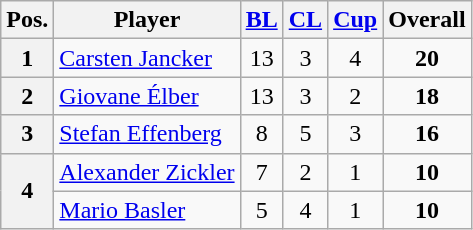<table class="wikitable">
<tr>
<th>Pos.</th>
<th>Player</th>
<th><a href='#'>BL</a></th>
<th><a href='#'>CL</a></th>
<th><a href='#'>Cup</a></th>
<th>Overall</th>
</tr>
<tr>
<th>1</th>
<td> <a href='#'>Carsten Jancker</a></td>
<td align="center">13</td>
<td align="center">3</td>
<td align="center">4</td>
<td align="center"><strong>20</strong></td>
</tr>
<tr>
<th>2</th>
<td> <a href='#'>Giovane Élber</a></td>
<td align="center">13</td>
<td align="center">3</td>
<td align="center">2</td>
<td align="center"><strong>18</strong></td>
</tr>
<tr>
<th>3</th>
<td> <a href='#'>Stefan Effenberg</a></td>
<td align="center">8</td>
<td align="center">5</td>
<td align="center">3</td>
<td align="center"><strong>16</strong></td>
</tr>
<tr>
<th rowspan=2>4</th>
<td> <a href='#'>Alexander Zickler</a></td>
<td align="center">7</td>
<td align="center">2</td>
<td align="center">1</td>
<td align="center"><strong>10</strong></td>
</tr>
<tr>
<td> <a href='#'>Mario Basler</a></td>
<td align="center">5</td>
<td align="center">4</td>
<td align="center">1</td>
<td align="center"><strong>10</strong></td>
</tr>
</table>
